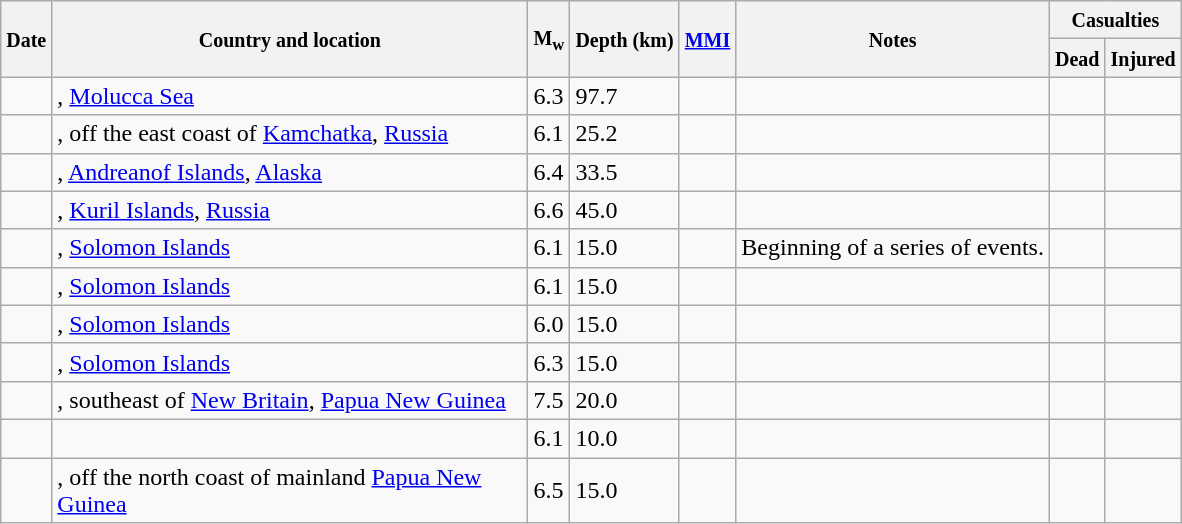<table class="wikitable sortable sort-under" style="border:1px black; margin-left:1em;">
<tr>
<th rowspan="2"><small>Date</small></th>
<th rowspan="2" style="width: 310px"><small>Country and location</small></th>
<th rowspan="2"><small>M<sub>w</sub></small></th>
<th rowspan="2"><small>Depth (km)</small></th>
<th rowspan="2"><small><a href='#'>MMI</a></small></th>
<th rowspan="2" class="unsortable"><small>Notes</small></th>
<th colspan="2"><small>Casualties</small></th>
</tr>
<tr>
<th><small>Dead</small></th>
<th><small>Injured</small></th>
</tr>
<tr>
<td></td>
<td>, <a href='#'>Molucca Sea</a></td>
<td>6.3</td>
<td>97.7</td>
<td></td>
<td></td>
<td></td>
<td></td>
</tr>
<tr>
<td></td>
<td>, off the east coast of <a href='#'>Kamchatka</a>, <a href='#'>Russia</a></td>
<td>6.1</td>
<td>25.2</td>
<td></td>
<td></td>
<td></td>
<td></td>
</tr>
<tr>
<td></td>
<td>, <a href='#'>Andreanof Islands</a>, <a href='#'>Alaska</a></td>
<td>6.4</td>
<td>33.5</td>
<td></td>
<td></td>
<td></td>
<td></td>
</tr>
<tr>
<td></td>
<td>, <a href='#'>Kuril Islands</a>, <a href='#'>Russia</a></td>
<td>6.6</td>
<td>45.0</td>
<td></td>
<td></td>
<td></td>
<td></td>
</tr>
<tr>
<td></td>
<td>, <a href='#'>Solomon Islands</a></td>
<td>6.1</td>
<td>15.0</td>
<td></td>
<td>Beginning of a series of events.</td>
<td></td>
<td></td>
</tr>
<tr>
<td></td>
<td>, <a href='#'>Solomon Islands</a></td>
<td>6.1</td>
<td>15.0</td>
<td></td>
<td></td>
<td></td>
<td></td>
</tr>
<tr>
<td></td>
<td>, <a href='#'>Solomon Islands</a></td>
<td>6.0</td>
<td>15.0</td>
<td></td>
<td></td>
<td></td>
<td></td>
</tr>
<tr>
<td></td>
<td>, <a href='#'>Solomon Islands</a></td>
<td>6.3</td>
<td>15.0</td>
<td></td>
<td></td>
<td></td>
<td></td>
</tr>
<tr>
<td></td>
<td>, southeast of <a href='#'>New Britain</a>, <a href='#'>Papua New Guinea</a></td>
<td>7.5</td>
<td>20.0</td>
<td></td>
<td></td>
<td></td>
<td></td>
</tr>
<tr>
<td></td>
<td></td>
<td>6.1</td>
<td>10.0</td>
<td></td>
<td></td>
<td></td>
<td></td>
</tr>
<tr>
<td></td>
<td>, off the north coast of mainland <a href='#'>Papua New Guinea</a></td>
<td>6.5</td>
<td>15.0</td>
<td></td>
<td></td>
<td></td>
<td></td>
</tr>
</table>
